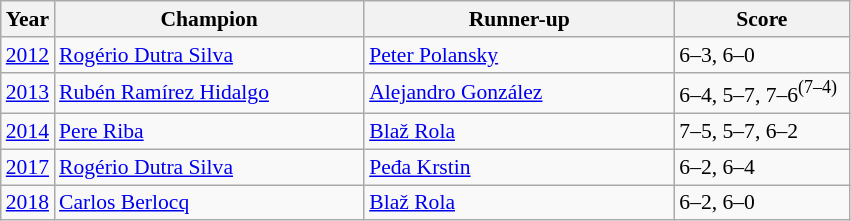<table class="wikitable" style="font-size:90%">
<tr>
<th>Year</th>
<th width="200">Champion</th>
<th width="200">Runner-up</th>
<th width="110">Score</th>
</tr>
<tr>
<td><a href='#'>2012</a></td>
<td> <a href='#'>Rogério Dutra Silva</a></td>
<td> <a href='#'>Peter Polansky</a></td>
<td>6–3, 6–0</td>
</tr>
<tr>
<td><a href='#'>2013</a></td>
<td> <a href='#'>Rubén Ramírez Hidalgo</a></td>
<td> <a href='#'>Alejandro González</a></td>
<td>6–4, 5–7, 7–6<sup>(7–4)</sup></td>
</tr>
<tr>
<td><a href='#'>2014</a></td>
<td> <a href='#'>Pere Riba</a></td>
<td> <a href='#'>Blaž Rola</a></td>
<td>7–5, 5–7, 6–2</td>
</tr>
<tr>
<td><a href='#'>2017</a></td>
<td> <a href='#'>Rogério Dutra Silva</a></td>
<td> <a href='#'>Peđa Krstin</a></td>
<td>6–2, 6–4</td>
</tr>
<tr>
<td><a href='#'>2018</a></td>
<td> <a href='#'>Carlos Berlocq</a></td>
<td> <a href='#'>Blaž Rola</a></td>
<td>6–2, 6–0</td>
</tr>
</table>
